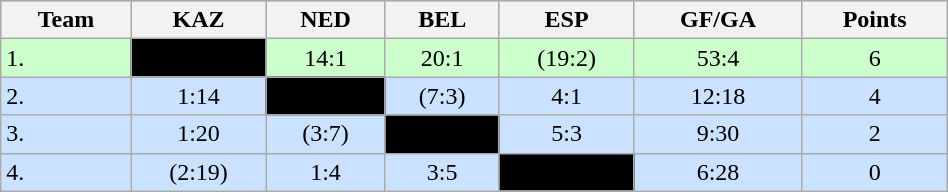<table class="wikitable" bgcolor="#EFEFFF" width="50%">
<tr bgcolor="#BCD2EE">
<th>Team</th>
<th>KAZ</th>
<th>NED</th>
<th>BEL</th>
<th>ESP</th>
<th>GF/GA</th>
<th>Points</th>
</tr>
<tr bgcolor="#ccffcc" align="center">
<td align="left">1. </td>
<td style="background:#000000;"></td>
<td>14:1</td>
<td>20:1</td>
<td>(19:2)</td>
<td>53:4</td>
<td>6</td>
</tr>
<tr bgcolor="#CAE1FF" align="center">
<td align="left">2. </td>
<td>1:14</td>
<td style="background:#000000;"></td>
<td>(7:3)</td>
<td>4:1</td>
<td>12:18</td>
<td>4</td>
</tr>
<tr bgcolor="#CAE1FF" align="center">
<td align="left">3. </td>
<td>1:20</td>
<td>(3:7)</td>
<td style="background:#000000;"></td>
<td>5:3</td>
<td>9:30</td>
<td>2</td>
</tr>
<tr bgcolor="#CAE1FF" align="center">
<td align="left">4. </td>
<td>(2:19)</td>
<td>1:4</td>
<td>3:5</td>
<td style="background:#000000;"></td>
<td>6:28</td>
<td>0</td>
</tr>
</table>
